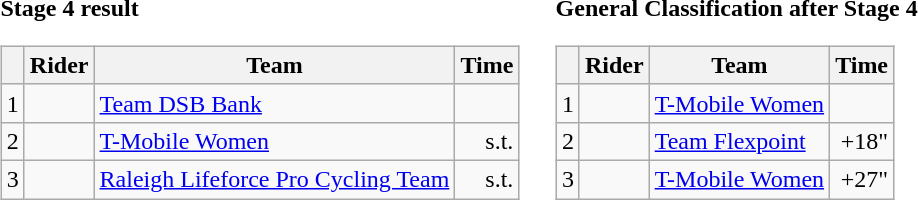<table>
<tr>
<td><strong>Stage 4 result</strong><br><table class=wikitable>
<tr>
<th></th>
<th>Rider</th>
<th>Team</th>
<th>Time</th>
</tr>
<tr>
<td>1</td>
<td></td>
<td><a href='#'>Team DSB Bank</a></td>
<td></td>
</tr>
<tr>
<td>2</td>
<td></td>
<td><a href='#'>T-Mobile Women</a></td>
<td align=right>s.t.</td>
</tr>
<tr>
<td>3</td>
<td></td>
<td><a href='#'>Raleigh Lifeforce Pro Cycling Team</a></td>
<td align=right>s.t.</td>
</tr>
</table>
</td>
<td></td>
<td><strong>General Classification after Stage 4</strong><br><table class="wikitable">
<tr>
<th></th>
<th>Rider</th>
<th>Team</th>
<th>Time</th>
</tr>
<tr>
<td>1</td>
<td></td>
<td><a href='#'>T-Mobile Women</a></td>
<td align=right></td>
</tr>
<tr>
<td>2</td>
<td></td>
<td><a href='#'>Team Flexpoint</a></td>
<td align=right>+18"</td>
</tr>
<tr>
<td>3</td>
<td></td>
<td><a href='#'>T-Mobile Women</a></td>
<td align=right>+27"</td>
</tr>
</table>
</td>
</tr>
</table>
